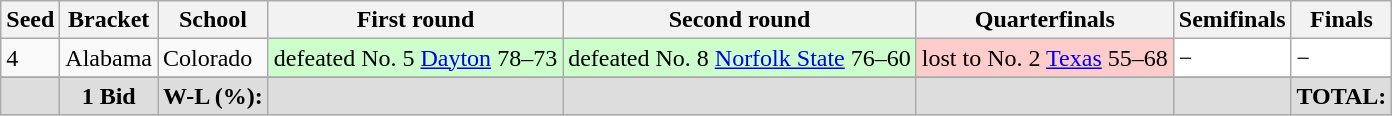<table class="sortable wikitable" style="white-space:nowrap; font-size:100%;">
<tr>
<th>Seed</th>
<th>Bracket</th>
<th>School</th>
<th>First round</th>
<th>Second round</th>
<th>Quarterfinals</th>
<th>Semifinals</th>
<th>Finals</th>
</tr>
<tr>
<td>4</td>
<td>Alabama</td>
<td>Colorado</td>
<td style="background:#cfc;">defeated No. 5 <a href='#'>Dayton</a> 78–73</td>
<td style="background:#cfc;">defeated No. 8 <a href='#'>Norfolk State</a> 76–60</td>
<td style="background:#fcc;">lost to No. 2 <a href='#'>Texas</a> 55–68</td>
<td style="background:#fff;">−</td>
<td style="background:#fff;">−</td>
</tr>
<tr>
</tr>
<tr class="sortbottom" style="text-align:center; background:#ddd;">
<td></td>
<td><strong>1 Bid</strong></td>
<td><strong>W-L (%):</strong></td>
<td></td>
<td></td>
<td></td>
<td></td>
<td><strong>TOTAL:</strong> </td>
</tr>
</table>
